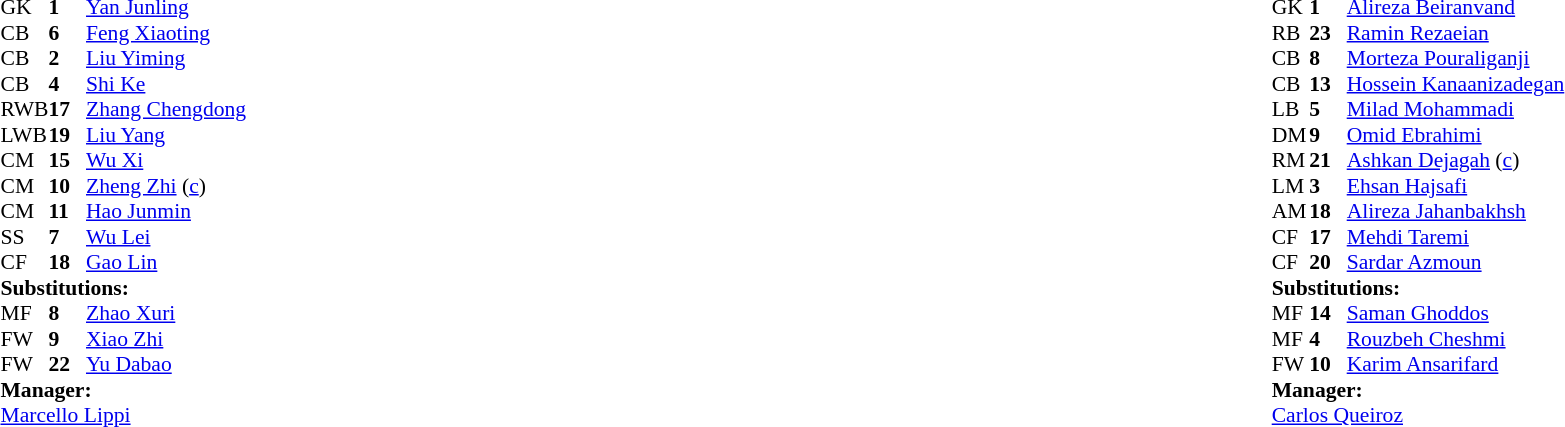<table width="100%">
<tr>
<td valign="top" width="40%"><br><table style="font-size:90%" cellspacing="0" cellpadding="0">
<tr>
<th width=25></th>
<th width=25></th>
</tr>
<tr>
<td>GK</td>
<td><strong>1</strong></td>
<td><a href='#'>Yan Junling</a></td>
</tr>
<tr>
<td>CB</td>
<td><strong>6</strong></td>
<td><a href='#'>Feng Xiaoting</a></td>
<td></td>
<td></td>
</tr>
<tr>
<td>CB</td>
<td><strong>2</strong></td>
<td><a href='#'>Liu Yiming</a></td>
</tr>
<tr>
<td>CB</td>
<td><strong>4</strong></td>
<td><a href='#'>Shi Ke</a></td>
</tr>
<tr>
<td>RWB</td>
<td><strong>17</strong></td>
<td><a href='#'>Zhang Chengdong</a></td>
</tr>
<tr>
<td>LWB</td>
<td><strong>19</strong></td>
<td><a href='#'>Liu Yang</a></td>
</tr>
<tr>
<td>CM</td>
<td><strong>15</strong></td>
<td><a href='#'>Wu Xi</a></td>
<td></td>
<td></td>
</tr>
<tr>
<td>CM</td>
<td><strong>10</strong></td>
<td><a href='#'>Zheng Zhi</a> (<a href='#'>c</a>)</td>
</tr>
<tr>
<td>CM</td>
<td><strong>11</strong></td>
<td><a href='#'>Hao Junmin</a></td>
</tr>
<tr>
<td>SS</td>
<td><strong>7</strong></td>
<td><a href='#'>Wu Lei</a></td>
<td></td>
<td></td>
</tr>
<tr>
<td>CF</td>
<td><strong>18</strong></td>
<td><a href='#'>Gao Lin</a></td>
</tr>
<tr>
<td colspan=3><strong>Substitutions:</strong></td>
</tr>
<tr>
<td>MF</td>
<td><strong>8</strong></td>
<td><a href='#'>Zhao Xuri</a></td>
<td></td>
<td></td>
</tr>
<tr>
<td>FW</td>
<td><strong>9</strong></td>
<td><a href='#'>Xiao Zhi</a></td>
<td></td>
<td></td>
</tr>
<tr>
<td>FW</td>
<td><strong>22</strong></td>
<td><a href='#'>Yu Dabao</a></td>
<td></td>
<td></td>
</tr>
<tr>
<td colspan=3><strong>Manager:</strong></td>
</tr>
<tr>
<td colspan=3> <a href='#'>Marcello Lippi</a></td>
</tr>
</table>
</td>
<td valign="top"></td>
<td valign="top" width="50%"><br><table style="font-size:90%; margin:auto" cellspacing="0" cellpadding="0">
<tr>
<th width=25></th>
<th width=25></th>
</tr>
<tr>
<td>GK</td>
<td><strong>1</strong></td>
<td><a href='#'>Alireza Beiranvand</a></td>
</tr>
<tr>
<td>RB</td>
<td><strong>23</strong></td>
<td><a href='#'>Ramin Rezaeian</a></td>
</tr>
<tr>
<td>CB</td>
<td><strong>8</strong></td>
<td><a href='#'>Morteza Pouraliganji</a></td>
</tr>
<tr>
<td>CB</td>
<td><strong>13</strong></td>
<td><a href='#'>Hossein Kanaanizadegan</a></td>
</tr>
<tr>
<td>LB</td>
<td><strong>5</strong></td>
<td><a href='#'>Milad Mohammadi</a></td>
</tr>
<tr>
<td>DM</td>
<td><strong>9</strong></td>
<td><a href='#'>Omid Ebrahimi</a></td>
</tr>
<tr>
<td>RM</td>
<td><strong>21</strong></td>
<td><a href='#'>Ashkan Dejagah</a> (<a href='#'>c</a>)</td>
<td></td>
<td></td>
</tr>
<tr>
<td>LM</td>
<td><strong>3</strong></td>
<td><a href='#'>Ehsan Hajsafi</a></td>
</tr>
<tr>
<td>AM</td>
<td><strong>18</strong></td>
<td><a href='#'>Alireza Jahanbakhsh</a></td>
<td></td>
<td></td>
</tr>
<tr>
<td>CF</td>
<td><strong>17</strong></td>
<td><a href='#'>Mehdi Taremi</a></td>
<td></td>
</tr>
<tr>
<td>CF</td>
<td><strong>20</strong></td>
<td><a href='#'>Sardar Azmoun</a></td>
<td></td>
<td></td>
</tr>
<tr>
<td colspan=3><strong>Substitutions:</strong></td>
</tr>
<tr>
<td>MF</td>
<td><strong>14</strong></td>
<td><a href='#'>Saman Ghoddos</a></td>
<td></td>
<td></td>
</tr>
<tr>
<td>MF</td>
<td><strong>4</strong></td>
<td><a href='#'>Rouzbeh Cheshmi</a></td>
<td></td>
<td></td>
</tr>
<tr>
<td>FW</td>
<td><strong>10</strong></td>
<td><a href='#'>Karim Ansarifard</a></td>
<td></td>
<td></td>
</tr>
<tr>
<td colspan=3><strong>Manager:</strong></td>
</tr>
<tr>
<td colspan=3> <a href='#'>Carlos Queiroz</a></td>
</tr>
</table>
</td>
</tr>
</table>
